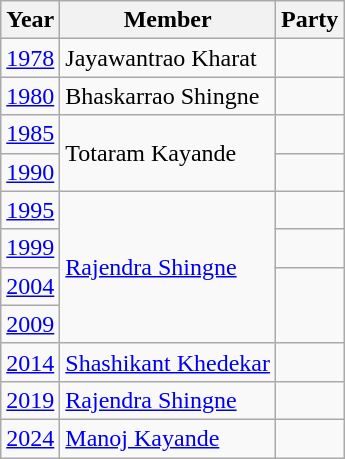<table class="wikitable">
<tr>
<th>Year</th>
<th>Member</th>
<th colspan="2">Party</th>
</tr>
<tr>
<td><a href='#'>1978</a></td>
<td>Jayawantrao Kharat</td>
<td></td>
</tr>
<tr>
<td><a href='#'>1980</a></td>
<td>Bhaskarrao Shingne</td>
<td></td>
</tr>
<tr>
<td><a href='#'>1985</a></td>
<td rowspan=2>Totaram Kayande</td>
<td></td>
</tr>
<tr>
<td><a href='#'>1990</a></td>
<td></td>
</tr>
<tr>
<td><a href='#'>1995</a></td>
<td rowspan=4><a href='#'>Rajendra Shingne</a></td>
</tr>
<tr>
<td><a href='#'>1999</a></td>
<td></td>
</tr>
<tr>
<td><a href='#'>2004</a></td>
</tr>
<tr>
<td><a href='#'>2009</a></td>
</tr>
<tr>
<td><a href='#'>2014</a></td>
<td><a href='#'>Shashikant Khedekar</a></td>
<td></td>
</tr>
<tr>
<td><a href='#'>2019</a></td>
<td><a href='#'>Rajendra Shingne</a></td>
<td></td>
</tr>
<tr>
<td><a href='#'>2024</a></td>
<td><a href='#'>Manoj Kayande </a></td>
</tr>
</table>
